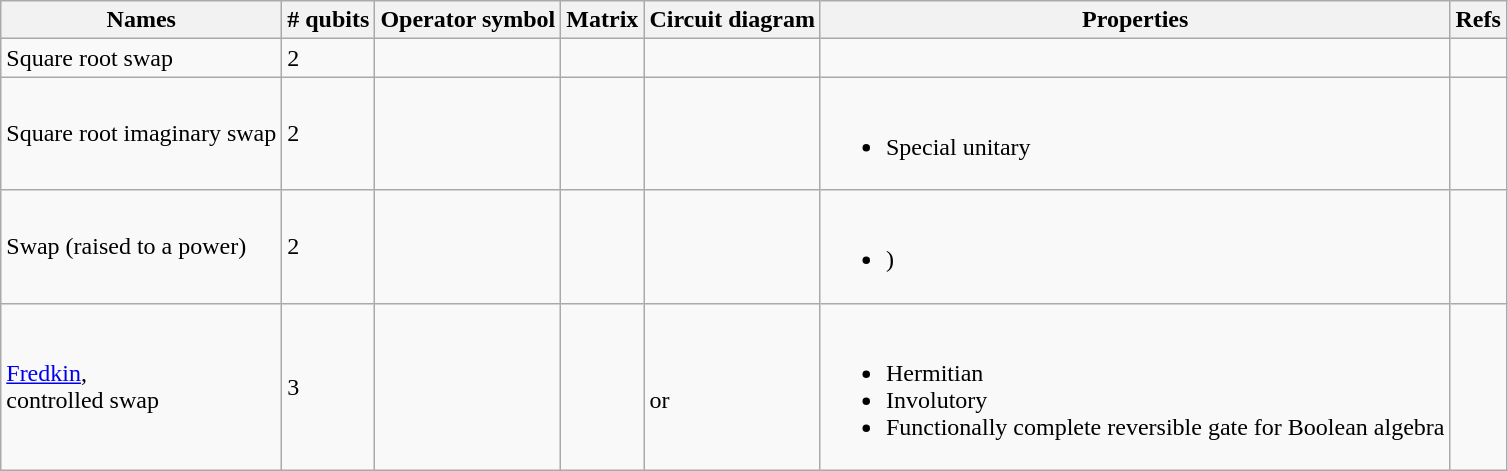<table class="wikitable">
<tr>
<th>Names</th>
<th># qubits</th>
<th>Operator symbol</th>
<th>Matrix</th>
<th>Circuit diagram</th>
<th>Properties</th>
<th>Refs</th>
</tr>
<tr>
<td>Square root swap</td>
<td>2</td>
<td></td>
<td></td>
<td></td>
<td></td>
<td></td>
</tr>
<tr>
<td>Square root imaginary swap</td>
<td>2</td>
<td></td>
<td></td>
<td></td>
<td><br><ul><li>Special unitary</li></ul></td>
<td></td>
</tr>
<tr>
<td>Swap (raised to a power)</td>
<td>2</td>
<td></td>
<td></td>
<td></td>
<td><br><ul><li>)</li></ul></td>
<td></td>
</tr>
<tr>
<td><a href='#'>Fredkin</a>,<br>controlled swap</td>
<td>3</td>
<td></td>
<td></td>
<td><br>or<br></td>
<td><br><ul><li>Hermitian</li><li>Involutory</li><li>Functionally complete reversible gate for Boolean algebra</li></ul></td>
<td></td>
</tr>
</table>
